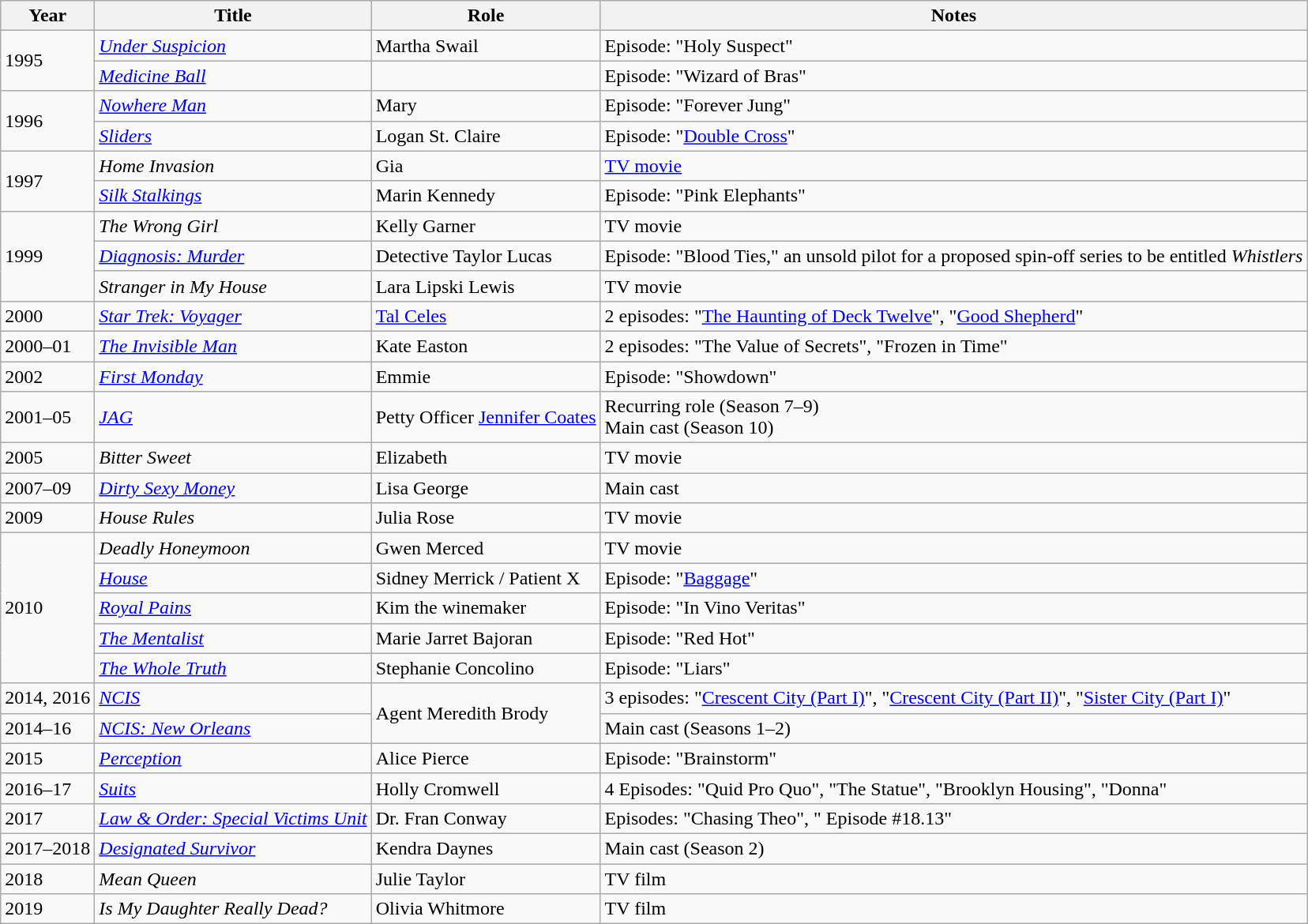<table class="wikitable sortable">
<tr>
<th>Year</th>
<th>Title</th>
<th>Role</th>
<th class="unsortable">Notes</th>
</tr>
<tr>
<td rowspan=2>1995</td>
<td><em><a href='#'>Under Suspicion</a></em></td>
<td>Martha Swail</td>
<td>Episode: "Holy Suspect"</td>
</tr>
<tr>
<td><em><a href='#'>Medicine Ball</a></em></td>
<td></td>
<td>Episode: "Wizard of Bras"</td>
</tr>
<tr>
<td rowspan=2>1996</td>
<td><em><a href='#'>Nowhere Man</a></em></td>
<td>Mary</td>
<td>Episode: "Forever Jung"</td>
</tr>
<tr>
<td><em><a href='#'>Sliders</a></em></td>
<td>Logan St. Claire</td>
<td>Episode: "<a href='#'>Double Cross</a>"</td>
</tr>
<tr>
<td rowspan=2>1997</td>
<td><em>Home Invasion</em></td>
<td>Gia</td>
<td><a href='#'>TV movie</a></td>
</tr>
<tr>
<td><em><a href='#'>Silk Stalkings</a></em></td>
<td>Marin Kennedy</td>
<td>Episode: "Pink Elephants"</td>
</tr>
<tr>
<td rowspan=3>1999</td>
<td><em>The Wrong Girl</em></td>
<td>Kelly Garner</td>
<td>TV movie</td>
</tr>
<tr>
<td><em><a href='#'>Diagnosis: Murder</a></em></td>
<td>Detective Taylor Lucas</td>
<td>Episode: "Blood Ties," an unsold pilot for a proposed spin-off series to be entitled <em>Whistlers</em></td>
</tr>
<tr>
<td><em>Stranger in My House</em></td>
<td>Lara Lipski Lewis</td>
<td>TV movie</td>
</tr>
<tr>
<td>2000</td>
<td><em><a href='#'>Star Trek: Voyager</a></em></td>
<td><a href='#'>Tal Celes</a></td>
<td>2 episodes: "<a href='#'>The Haunting of Deck Twelve</a>", "<a href='#'>Good Shepherd</a>"</td>
</tr>
<tr>
<td>2000–01</td>
<td><em><a href='#'>The Invisible Man</a></em></td>
<td>Kate Easton</td>
<td>2 episodes: "The Value of Secrets", "Frozen in Time"</td>
</tr>
<tr>
<td>2002</td>
<td><em><a href='#'>First Monday</a></em></td>
<td>Emmie</td>
<td>Episode: "Showdown"</td>
</tr>
<tr>
<td>2001–05</td>
<td><em><a href='#'>JAG</a></em></td>
<td>Petty Officer <a href='#'>Jennifer Coates</a></td>
<td>Recurring role (Season 7–9)<br>Main cast (Season 10)</td>
</tr>
<tr>
<td>2005</td>
<td><em>Bitter Sweet</em></td>
<td>Elizabeth</td>
<td>TV movie</td>
</tr>
<tr>
<td>2007–09</td>
<td><em><a href='#'>Dirty Sexy Money</a></em></td>
<td>Lisa George</td>
<td>Main cast</td>
</tr>
<tr>
<td>2009</td>
<td><em>House Rules</em></td>
<td>Julia Rose</td>
<td>TV movie</td>
</tr>
<tr>
<td rowspan=5>2010</td>
<td><em>Deadly Honeymoon</em></td>
<td>Gwen Merced</td>
<td>TV movie</td>
</tr>
<tr>
<td><em><a href='#'>House</a></em></td>
<td>Sidney Merrick / Patient X</td>
<td>Episode: "<a href='#'>Baggage</a>"</td>
</tr>
<tr>
<td><em><a href='#'>Royal Pains</a></em></td>
<td>Kim the winemaker</td>
<td>Episode: "In Vino Veritas"</td>
</tr>
<tr>
<td><em><a href='#'>The Mentalist</a></em></td>
<td>Marie Jarret Bajoran</td>
<td>Episode: "Red Hot"</td>
</tr>
<tr>
<td><em><a href='#'>The Whole Truth</a></em></td>
<td>Stephanie Concolino</td>
<td>Episode: "Liars"</td>
</tr>
<tr>
<td>2014, 2016</td>
<td><em><a href='#'>NCIS</a></em></td>
<td rowspan="2">Agent Meredith Brody</td>
<td>3 episodes: "<a href='#'>Crescent City (Part I)</a>", "<a href='#'>Crescent City (Part II)</a>", "<a href='#'>Sister City (Part I)</a>"</td>
</tr>
<tr>
<td>2014–16</td>
<td><em><a href='#'>NCIS: New Orleans</a></em></td>
<td>Main cast (Seasons 1–2)</td>
</tr>
<tr>
<td>2015</td>
<td><em><a href='#'>Perception</a></em></td>
<td>Alice Pierce</td>
<td>Episode: "Brainstorm"</td>
</tr>
<tr>
<td>2016–17</td>
<td><em><a href='#'>Suits</a></em></td>
<td>Holly Cromwell</td>
<td>4 Episodes: "Quid Pro Quo", "The Statue", "Brooklyn Housing", "Donna"</td>
</tr>
<tr>
<td>2017</td>
<td><em><a href='#'>Law & Order: Special Victims Unit</a></em></td>
<td>Dr. Fran Conway</td>
<td>Episodes: "Chasing Theo", " Episode #18.13"</td>
</tr>
<tr>
<td>2017–2018</td>
<td><em><a href='#'>Designated Survivor</a></em></td>
<td>Kendra Daynes</td>
<td>Main cast (Season 2)</td>
</tr>
<tr>
<td>2018</td>
<td><em>Mean Queen</em></td>
<td>Julie Taylor</td>
<td>TV film</td>
</tr>
<tr>
<td>2019</td>
<td><em>Is My Daughter Really Dead?</em></td>
<td>Olivia Whitmore</td>
<td>TV film</td>
</tr>
</table>
